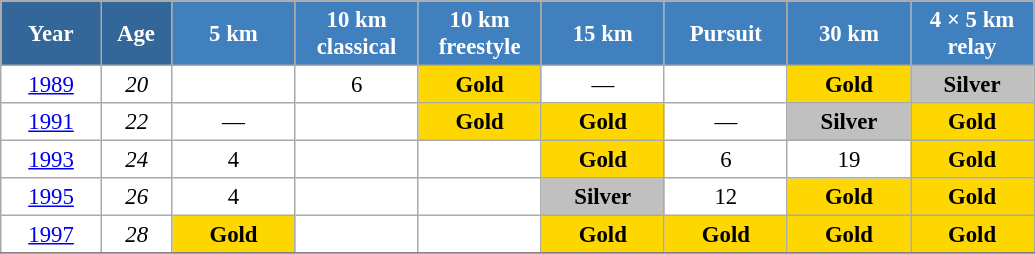<table class="wikitable" style="font-size:95%; text-align:center; border:grey solid 1px; border-collapse:collapse; background:#ffffff;">
<tr>
<th style="background-color:#369; color:white; width:60px;"> Year </th>
<th style="background-color:#369; color:white; width:40px;"> Age </th>
<th style="background-color:#4180be; color:white; width:75px;"> 5 km </th>
<th style="background-color:#4180be; color:white; width:75px;"> 10 km <br> classical </th>
<th style="background-color:#4180be; color:white; width:75px;"> 10 km <br> freestyle </th>
<th style="background-color:#4180be; color:white; width:75px;"> 15 km </th>
<th style="background-color:#4180be; color:white; width:75px;"> Pursuit </th>
<th style="background-color:#4180be; color:white; width:75px;"> 30 km </th>
<th style="background-color:#4180be; color:white; width:75px;"> 4 × 5 km <br> relay </th>
</tr>
<tr>
<td><a href='#'>1989</a></td>
<td><em>20</em></td>
<td></td>
<td>6</td>
<td style="background:gold;"><strong>Gold</strong></td>
<td>—</td>
<td></td>
<td style="background:gold;"><strong>Gold</strong></td>
<td style="background:silver;"><strong>Silver</strong></td>
</tr>
<tr>
<td><a href='#'>1991</a></td>
<td><em>22</em></td>
<td>—</td>
<td></td>
<td style="background:gold;"><strong>Gold</strong></td>
<td style="background:gold;"><strong>Gold</strong></td>
<td>—</td>
<td style="background:silver;"><strong>Silver</strong></td>
<td style="background:gold;"><strong>Gold</strong></td>
</tr>
<tr>
<td><a href='#'>1993</a></td>
<td><em>24</em></td>
<td>4</td>
<td></td>
<td></td>
<td style="background:gold;"><strong>Gold</strong></td>
<td>6</td>
<td>19</td>
<td style="background:gold;"><strong>Gold</strong></td>
</tr>
<tr>
<td><a href='#'>1995</a></td>
<td><em>26</em></td>
<td>4</td>
<td></td>
<td></td>
<td style="background:silver;"><strong>Silver</strong></td>
<td>12</td>
<td style="background:gold;"><strong>Gold</strong></td>
<td style="background:gold;"><strong>Gold</strong></td>
</tr>
<tr>
<td><a href='#'>1997</a></td>
<td><em>28</em></td>
<td style="background:gold;"><strong>Gold</strong></td>
<td></td>
<td></td>
<td style="background:gold;"><strong>Gold</strong></td>
<td style="background:gold;"><strong>Gold</strong></td>
<td style="background:gold;"><strong>Gold</strong></td>
<td style="background:gold;"><strong>Gold</strong></td>
</tr>
<tr>
</tr>
</table>
